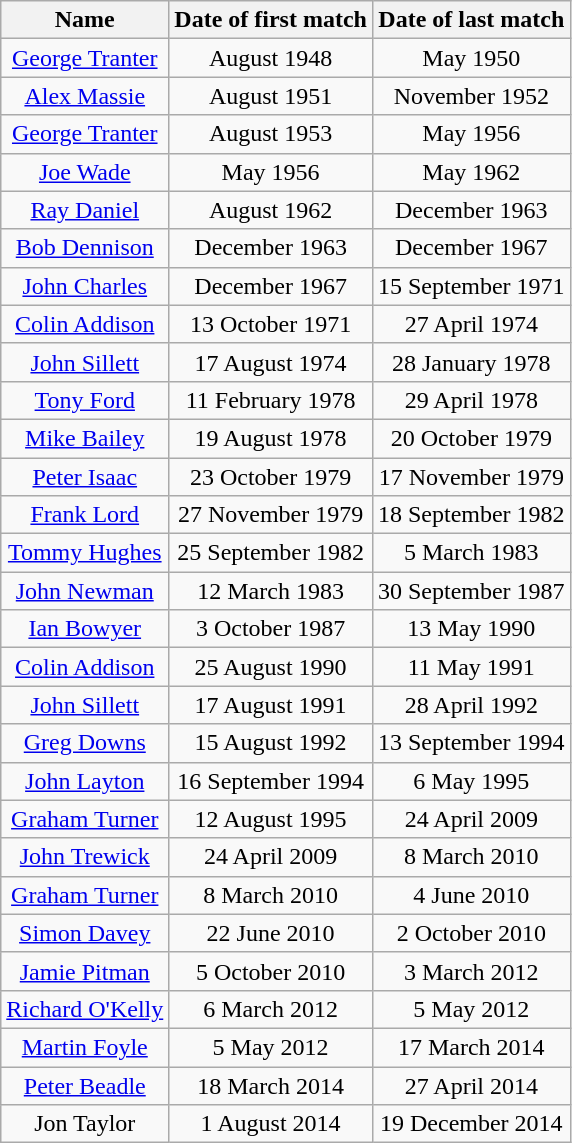<table class="wikitable" style="text-align: center">
<tr>
<th>Name</th>
<th>Date of first match</th>
<th>Date of last match</th>
</tr>
<tr>
<td><a href='#'>George Tranter</a></td>
<td>August 1948</td>
<td>May 1950</td>
</tr>
<tr>
<td><a href='#'>Alex Massie</a></td>
<td>August 1951</td>
<td>November 1952</td>
</tr>
<tr>
<td><a href='#'>George Tranter</a></td>
<td>August 1953</td>
<td>May 1956</td>
</tr>
<tr>
<td><a href='#'>Joe Wade</a></td>
<td>May 1956</td>
<td>May 1962</td>
</tr>
<tr>
<td><a href='#'>Ray Daniel</a></td>
<td>August 1962</td>
<td>December 1963</td>
</tr>
<tr>
<td><a href='#'>Bob Dennison</a></td>
<td>December 1963</td>
<td>December 1967</td>
</tr>
<tr>
<td><a href='#'>John Charles</a></td>
<td>December 1967</td>
<td>15 September 1971</td>
</tr>
<tr>
<td><a href='#'>Colin Addison</a></td>
<td>13 October 1971</td>
<td>27 April 1974</td>
</tr>
<tr>
<td><a href='#'>John Sillett</a></td>
<td>17 August 1974</td>
<td>28 January 1978</td>
</tr>
<tr>
<td><a href='#'>Tony Ford</a></td>
<td>11 February 1978</td>
<td>29 April 1978</td>
</tr>
<tr>
<td><a href='#'>Mike Bailey</a></td>
<td>19 August 1978</td>
<td>20 October 1979</td>
</tr>
<tr>
<td><a href='#'>Peter Isaac</a></td>
<td>23 October 1979</td>
<td>17 November 1979</td>
</tr>
<tr>
<td><a href='#'>Frank Lord</a></td>
<td>27 November 1979</td>
<td>18 September 1982</td>
</tr>
<tr>
<td><a href='#'>Tommy Hughes</a></td>
<td>25 September 1982</td>
<td>5 March 1983</td>
</tr>
<tr>
<td><a href='#'>John Newman</a></td>
<td>12 March 1983</td>
<td>30 September 1987</td>
</tr>
<tr>
<td><a href='#'>Ian Bowyer</a></td>
<td>3 October 1987</td>
<td>13 May 1990</td>
</tr>
<tr>
<td><a href='#'>Colin Addison</a></td>
<td>25 August 1990</td>
<td>11 May 1991</td>
</tr>
<tr>
<td><a href='#'>John Sillett</a></td>
<td>17 August 1991</td>
<td>28 April 1992</td>
</tr>
<tr>
<td><a href='#'>Greg Downs</a></td>
<td>15 August 1992</td>
<td>13 September 1994</td>
</tr>
<tr>
<td><a href='#'>John Layton</a></td>
<td>16 September 1994</td>
<td>6 May 1995</td>
</tr>
<tr>
<td><a href='#'>Graham Turner</a></td>
<td>12 August 1995</td>
<td>24 April 2009</td>
</tr>
<tr>
<td><a href='#'>John Trewick</a></td>
<td>24 April 2009</td>
<td>8 March 2010</td>
</tr>
<tr>
<td><a href='#'>Graham Turner</a></td>
<td>8 March 2010</td>
<td>4 June 2010</td>
</tr>
<tr>
<td><a href='#'>Simon Davey</a></td>
<td>22 June 2010</td>
<td>2 October 2010</td>
</tr>
<tr>
<td><a href='#'>Jamie Pitman</a></td>
<td>5 October 2010</td>
<td>3 March 2012</td>
</tr>
<tr>
<td><a href='#'>Richard O'Kelly</a></td>
<td>6 March 2012</td>
<td>5 May 2012</td>
</tr>
<tr>
<td><a href='#'>Martin Foyle</a></td>
<td>5 May 2012</td>
<td>17 March 2014</td>
</tr>
<tr>
<td><a href='#'>Peter Beadle</a></td>
<td>18 March 2014</td>
<td>27 April 2014</td>
</tr>
<tr>
<td>Jon Taylor</td>
<td>1 August 2014</td>
<td>19 December 2014</td>
</tr>
</table>
